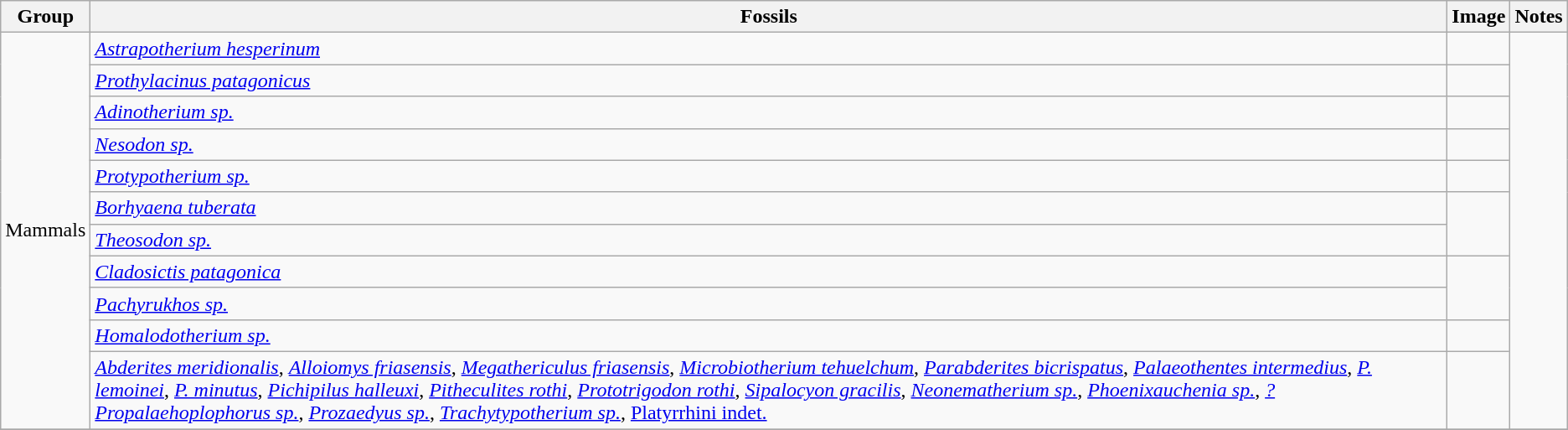<table class="wikitable sortable">
<tr>
<th>Group</th>
<th>Fossils</th>
<th>Image</th>
<th class=unsortable>Notes</th>
</tr>
<tr>
<td rowspan=11>Mammals</td>
<td><em><a href='#'>Astrapotherium hesperinum</a></em></td>
<td></td>
<td rowspan=11></td>
</tr>
<tr>
<td><em><a href='#'>Prothylacinus patagonicus</a></em></td>
<td></td>
</tr>
<tr>
<td><em><a href='#'>Adinotherium sp.</a></em></td>
<td></td>
</tr>
<tr>
<td><em><a href='#'>Nesodon sp.</a></em></td>
<td></td>
</tr>
<tr>
<td><em><a href='#'>Protypotherium sp.</a></em></td>
<td></td>
</tr>
<tr>
<td><em><a href='#'>Borhyaena tuberata</a></em></td>
<td rowspan=2></td>
</tr>
<tr>
<td><em><a href='#'>Theosodon sp.</a></em></td>
</tr>
<tr>
<td><em><a href='#'>Cladosictis patagonica</a></em></td>
<td rowspan=2></td>
</tr>
<tr>
<td><em><a href='#'>Pachyrukhos sp.</a></em></td>
</tr>
<tr>
<td><em><a href='#'>Homalodotherium sp.</a></em></td>
<td></td>
</tr>
<tr>
<td><em><a href='#'>Abderites meridionalis</a></em>, <em><a href='#'>Alloiomys friasensis</a></em>, <em><a href='#'>Megathericulus friasensis</a></em>, <em><a href='#'>Microbiotherium tehuelchum</a></em>, <em><a href='#'>Parabderites bicrispatus</a></em>, <em><a href='#'>Palaeothentes intermedius</a></em>, <em><a href='#'>P. lemoinei</a></em>, <em><a href='#'>P. minutus</a></em>, <em><a href='#'>Pichipilus halleuxi</a></em>, <em><a href='#'>Pitheculites rothi</a></em>, <em><a href='#'>Prototrigodon rothi</a></em>, <em><a href='#'>Sipalocyon gracilis</a></em>, <em><a href='#'>Neonematherium sp.</a></em>, <em><a href='#'>Phoenixauchenia sp.</a></em>, <em><a href='#'>?Propalaehoplophorus sp.</a></em>, <em><a href='#'>Prozaedyus sp.</a></em>, <em><a href='#'>Trachytypotherium sp.</a></em>, <a href='#'>Platyrrhini indet.</a></td>
<td></td>
</tr>
<tr>
</tr>
</table>
